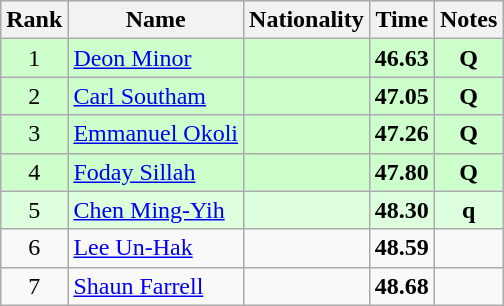<table class="wikitable sortable" style="text-align:center">
<tr>
<th>Rank</th>
<th>Name</th>
<th>Nationality</th>
<th>Time</th>
<th>Notes</th>
</tr>
<tr bgcolor=ccffcc>
<td>1</td>
<td align=left><a href='#'>Deon Minor</a></td>
<td align=left></td>
<td><strong>46.63</strong></td>
<td><strong>Q</strong></td>
</tr>
<tr bgcolor=ccffcc>
<td>2</td>
<td align=left><a href='#'>Carl Southam</a></td>
<td align=left></td>
<td><strong>47.05</strong></td>
<td><strong>Q</strong></td>
</tr>
<tr bgcolor=ccffcc>
<td>3</td>
<td align=left><a href='#'>Emmanuel Okoli</a></td>
<td align=left></td>
<td><strong>47.26</strong></td>
<td><strong>Q</strong></td>
</tr>
<tr bgcolor=ccffcc>
<td>4</td>
<td align=left><a href='#'>Foday Sillah</a></td>
<td align=left></td>
<td><strong>47.80</strong></td>
<td><strong>Q</strong></td>
</tr>
<tr bgcolor=ddffdd>
<td>5</td>
<td align=left><a href='#'>Chen Ming-Yih</a></td>
<td align=left></td>
<td><strong>48.30</strong></td>
<td><strong>q</strong></td>
</tr>
<tr>
<td>6</td>
<td align=left><a href='#'>Lee Un-Hak</a></td>
<td align=left></td>
<td><strong>48.59</strong></td>
<td></td>
</tr>
<tr>
<td>7</td>
<td align=left><a href='#'>Shaun Farrell</a></td>
<td align=left></td>
<td><strong>48.68</strong></td>
<td></td>
</tr>
</table>
